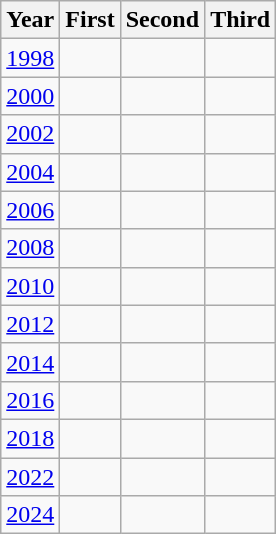<table class='wikitable'>
<tr>
<th>Year</th>
<th>First</th>
<th>Second</th>
<th>Third</th>
</tr>
<tr>
<td><a href='#'>1998</a></td>
<td></td>
<td></td>
<td></td>
</tr>
<tr>
<td><a href='#'>2000</a></td>
<td></td>
<td></td>
<td></td>
</tr>
<tr>
<td><a href='#'>2002</a></td>
<td></td>
<td></td>
<td></td>
</tr>
<tr>
<td><a href='#'>2004</a></td>
<td></td>
<td></td>
<td></td>
</tr>
<tr>
<td><a href='#'>2006</a></td>
<td></td>
<td></td>
<td></td>
</tr>
<tr>
<td><a href='#'>2008</a></td>
<td></td>
<td></td>
<td></td>
</tr>
<tr>
<td><a href='#'>2010</a></td>
<td></td>
<td></td>
<td></td>
</tr>
<tr>
<td><a href='#'>2012</a></td>
<td></td>
<td></td>
<td></td>
</tr>
<tr>
<td><a href='#'>2014</a></td>
<td></td>
<td></td>
<td></td>
</tr>
<tr>
<td><a href='#'>2016</a></td>
<td></td>
<td></td>
<td></td>
</tr>
<tr>
<td><a href='#'>2018</a></td>
<td></td>
<td></td>
<td></td>
</tr>
<tr>
<td><a href='#'>2022</a></td>
<td></td>
<td></td>
<td></td>
</tr>
<tr>
<td><a href='#'>2024</a></td>
<td></td>
<td></td>
<td></td>
</tr>
</table>
